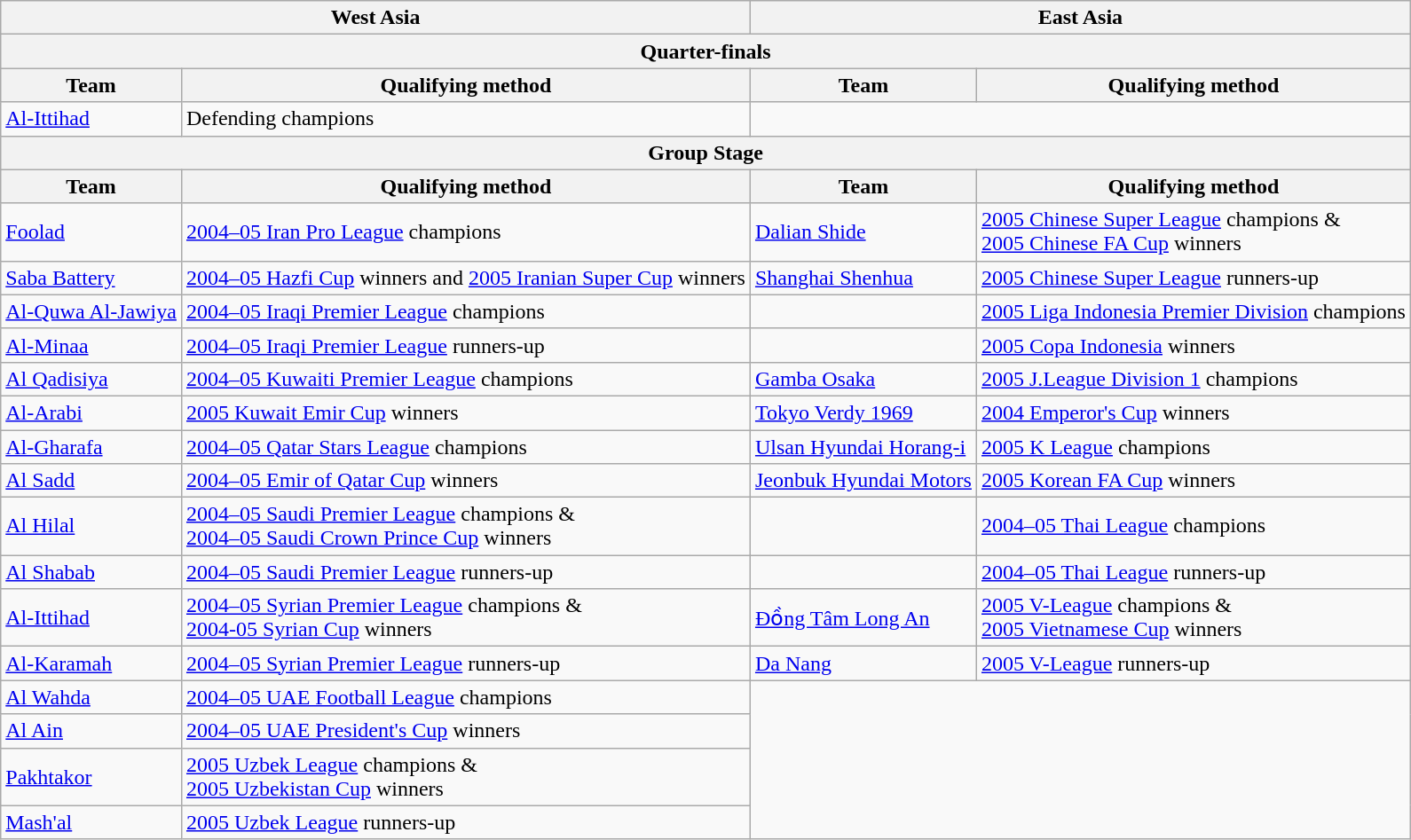<table class="wikitable" align="center">
<tr>
<th colspan="2">West Asia</th>
<th colspan="2">East Asia</th>
</tr>
<tr>
<th colspan="4">Quarter-finals</th>
</tr>
<tr>
<th>Team</th>
<th>Qualifying method</th>
<th>Team</th>
<th>Qualifying method</th>
</tr>
<tr>
<td> <a href='#'>Al-Ittihad</a></td>
<td>Defending champions</td>
</tr>
<tr>
<th colspan="4">Group Stage</th>
</tr>
<tr>
<th>Team</th>
<th>Qualifying method</th>
<th>Team</th>
<th>Qualifying method</th>
</tr>
<tr>
<td> <a href='#'>Foolad</a></td>
<td><a href='#'>2004–05 Iran Pro League</a> champions</td>
<td> <a href='#'>Dalian Shide</a></td>
<td><a href='#'>2005 Chinese Super League</a> champions &<br><a href='#'>2005 Chinese FA Cup</a> winners</td>
</tr>
<tr>
<td> <a href='#'>Saba Battery</a></td>
<td><a href='#'>2004–05 Hazfi Cup</a> winners and <a href='#'>2005 Iranian Super Cup</a> winners</td>
<td> <a href='#'>Shanghai Shenhua</a></td>
<td><a href='#'>2005 Chinese Super League</a> runners-up</td>
</tr>
<tr>
<td> <a href='#'>Al-Quwa Al-Jawiya</a></td>
<td><a href='#'>2004–05 Iraqi Premier League</a> champions</td>
<td> </td>
<td><a href='#'>2005 Liga Indonesia Premier Division</a> champions</td>
</tr>
<tr>
<td> <a href='#'>Al-Minaa</a></td>
<td><a href='#'>2004–05 Iraqi Premier League</a> runners-up</td>
<td> </td>
<td><a href='#'>2005 Copa Indonesia</a> winners</td>
</tr>
<tr>
<td> <a href='#'>Al Qadisiya</a></td>
<td><a href='#'>2004–05 Kuwaiti Premier League</a> champions</td>
<td> <a href='#'>Gamba Osaka</a></td>
<td><a href='#'>2005 J.League Division 1</a> champions</td>
</tr>
<tr>
<td> <a href='#'>Al-Arabi</a></td>
<td><a href='#'>2005 Kuwait Emir Cup</a> winners</td>
<td> <a href='#'>Tokyo Verdy 1969</a></td>
<td><a href='#'>2004 Emperor's Cup</a> winners</td>
</tr>
<tr>
<td> <a href='#'>Al-Gharafa</a></td>
<td><a href='#'>2004–05 Qatar Stars League</a> champions</td>
<td> <a href='#'>Ulsan Hyundai Horang-i</a></td>
<td><a href='#'>2005 K League</a> champions</td>
</tr>
<tr>
<td> <a href='#'>Al Sadd</a></td>
<td><a href='#'>2004–05 Emir of Qatar Cup</a> winners</td>
<td> <a href='#'>Jeonbuk Hyundai Motors</a></td>
<td><a href='#'>2005 Korean FA Cup</a> winners</td>
</tr>
<tr>
<td> <a href='#'>Al Hilal</a></td>
<td><a href='#'>2004–05 Saudi Premier League</a> champions &<br><a href='#'>2004–05 Saudi Crown Prince Cup</a> winners</td>
<td> </td>
<td><a href='#'>2004–05 Thai League</a> champions</td>
</tr>
<tr>
<td> <a href='#'>Al Shabab</a></td>
<td><a href='#'>2004–05 Saudi Premier League</a> runners-up</td>
<td> </td>
<td><a href='#'>2004–05 Thai League</a> runners-up</td>
</tr>
<tr>
<td> <a href='#'>Al-Ittihad</a></td>
<td><a href='#'>2004–05 Syrian Premier League</a> champions &<br><a href='#'>2004-05 Syrian Cup</a> winners</td>
<td> <a href='#'>Đồng Tâm Long An</a></td>
<td><a href='#'>2005 V-League</a> champions &<br><a href='#'>2005 Vietnamese Cup</a> winners</td>
</tr>
<tr>
<td> <a href='#'>Al-Karamah</a></td>
<td><a href='#'>2004–05 Syrian Premier League</a> runners-up</td>
<td> <a href='#'>Da Nang</a></td>
<td><a href='#'>2005 V-League</a> runners-up</td>
</tr>
<tr>
<td> <a href='#'>Al Wahda</a></td>
<td><a href='#'>2004–05 UAE Football League</a> champions</td>
</tr>
<tr>
<td> <a href='#'>Al Ain</a></td>
<td><a href='#'>2004–05 UAE President's Cup</a> winners</td>
</tr>
<tr>
<td> <a href='#'>Pakhtakor</a></td>
<td><a href='#'>2005 Uzbek League</a> champions &<br><a href='#'>2005 Uzbekistan Cup</a> winners</td>
</tr>
<tr>
<td> <a href='#'>Mash'al</a></td>
<td><a href='#'>2005 Uzbek League</a> runners-up</td>
</tr>
</table>
